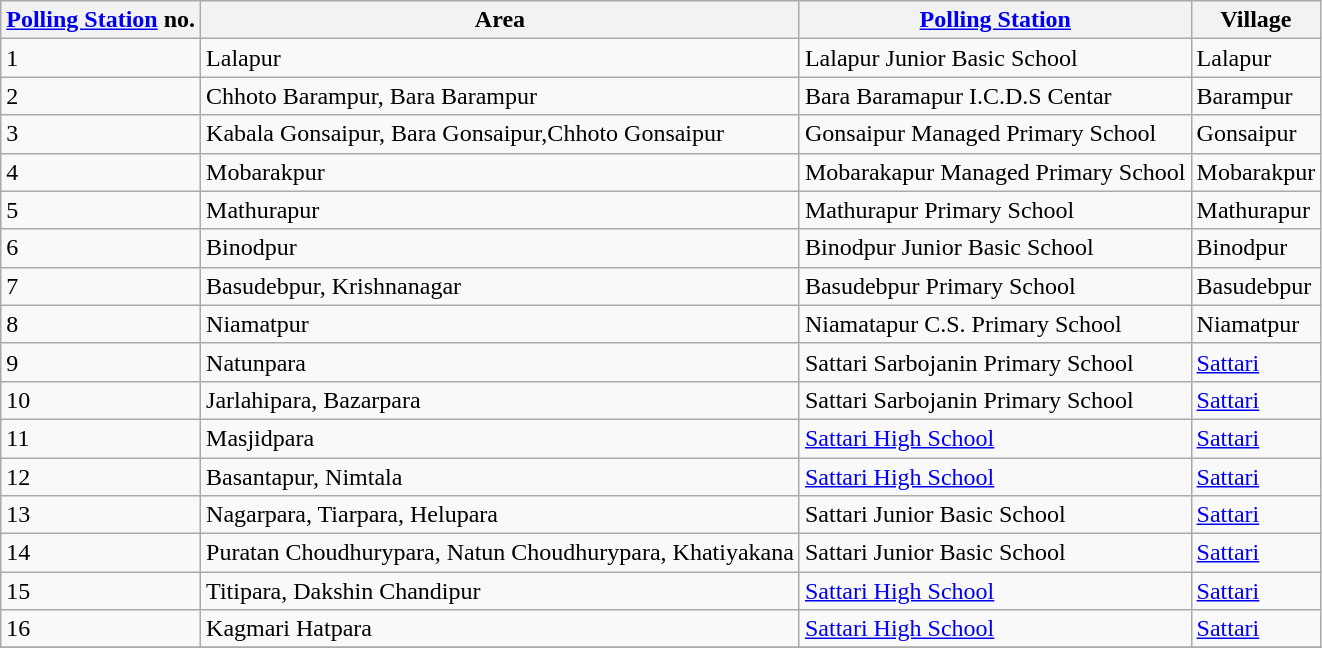<table class="wikitable">
<tr>
<th><a href='#'>Polling Station</a> no.</th>
<th>Area</th>
<th><a href='#'>Polling Station</a></th>
<th>Village</th>
</tr>
<tr>
<td>1</td>
<td>Lalapur</td>
<td>Lalapur Junior Basic School</td>
<td>Lalapur</td>
</tr>
<tr>
<td>2</td>
<td>Chhoto Barampur, Bara Barampur</td>
<td>Bara Baramapur I.C.D.S Centar</td>
<td>Barampur</td>
</tr>
<tr>
<td>3</td>
<td>Kabala Gonsaipur, Bara Gonsaipur,Chhoto Gonsaipur</td>
<td>Gonsaipur Managed Primary School</td>
<td>Gonsaipur</td>
</tr>
<tr>
<td>4</td>
<td>Mobarakpur</td>
<td>Mobarakapur Managed Primary School</td>
<td>Mobarakpur</td>
</tr>
<tr>
<td>5</td>
<td>Mathurapur</td>
<td>Mathurapur Primary School</td>
<td>Mathurapur</td>
</tr>
<tr>
<td>6</td>
<td>Binodpur</td>
<td>Binodpur Junior Basic School</td>
<td>Binodpur</td>
</tr>
<tr>
<td>7</td>
<td>Basudebpur, Krishnanagar</td>
<td>Basudebpur Primary School</td>
<td>Basudebpur</td>
</tr>
<tr>
<td>8</td>
<td>Niamatpur</td>
<td>Niamatapur C.S. Primary School</td>
<td>Niamatpur</td>
</tr>
<tr>
<td>9</td>
<td>Natunpara</td>
<td>Sattari Sarbojanin Primary School</td>
<td><a href='#'>Sattari</a></td>
</tr>
<tr>
<td>10</td>
<td>Jarlahipara, Bazarpara</td>
<td>Sattari Sarbojanin Primary School</td>
<td><a href='#'>Sattari</a></td>
</tr>
<tr>
<td>11</td>
<td>Masjidpara</td>
<td><a href='#'>Sattari High School</a></td>
<td><a href='#'>Sattari</a></td>
</tr>
<tr>
<td>12</td>
<td>Basantapur, Nimtala</td>
<td><a href='#'>Sattari High School</a></td>
<td><a href='#'>Sattari</a></td>
</tr>
<tr>
<td>13</td>
<td>Nagarpara, Tiarpara, Helupara</td>
<td>Sattari Junior Basic School</td>
<td><a href='#'>Sattari</a></td>
</tr>
<tr>
<td>14</td>
<td>Puratan Choudhurypara, Natun Choudhurypara, Khatiyakana</td>
<td>Sattari Junior Basic School</td>
<td><a href='#'>Sattari</a></td>
</tr>
<tr>
<td>15</td>
<td>Titipara, Dakshin Chandipur</td>
<td><a href='#'>Sattari High School</a></td>
<td><a href='#'>Sattari</a></td>
</tr>
<tr>
<td>16</td>
<td>Kagmari Hatpara</td>
<td><a href='#'>Sattari High School</a></td>
<td><a href='#'>Sattari</a></td>
</tr>
<tr>
</tr>
</table>
